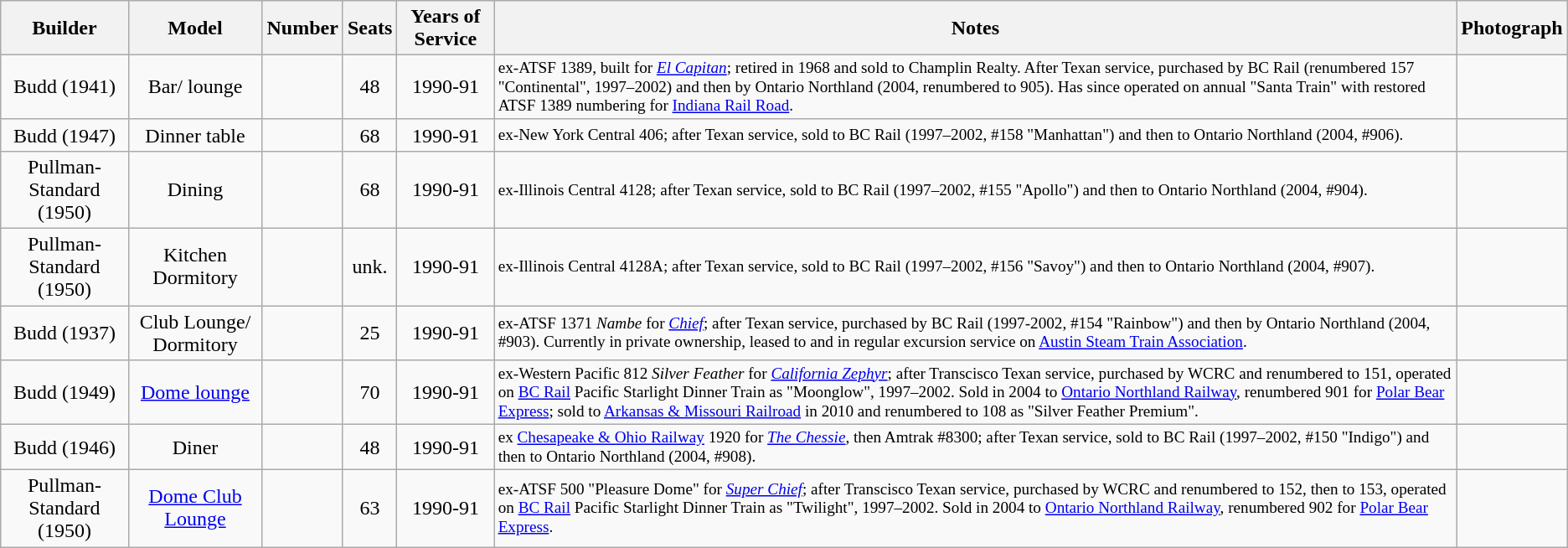<table class="wikitable sortable" style="text-align:center">
<tr>
<th>Builder</th>
<th>Model</th>
<th>Number</th>
<th>Seats</th>
<th>Years of Service</th>
<th>Notes</th>
<th>Photograph</th>
</tr>
<tr>
<td>Budd (1941)</td>
<td>Bar/ lounge</td>
<td></td>
<td>48</td>
<td>1990-91</td>
<td style="text-align:left;font-size: 80%;">ex-ATSF 1389, built for <a href='#'><em>El Capitan</em></a>; retired in 1968 and sold to Champlin Realty. After Texan service, purchased by BC Rail (renumbered 157 "Continental", 1997–2002) and then by Ontario Northland (2004, renumbered to 905). Has since operated on annual "Santa Train" with restored ATSF 1389 numbering for <a href='#'>Indiana Rail Road</a>.</td>
<td></td>
</tr>
<tr>
<td>Budd (1947)</td>
<td>Dinner table</td>
<td></td>
<td>68</td>
<td>1990-91</td>
<td style="text-align:left;font-size: 80%;">ex-New York Central 406; after Texan service, sold to BC Rail (1997–2002, #158 "Manhattan") and then to Ontario Northland (2004, #906).</td>
<td></td>
</tr>
<tr>
<td>Pullman-Standard (1950)</td>
<td>Dining</td>
<td></td>
<td>68</td>
<td>1990-91</td>
<td style="text-align:left;font-size: 80%;">ex-Illinois Central 4128; after Texan service, sold to BC Rail (1997–2002, #155 "Apollo") and then to Ontario Northland (2004, #904).</td>
<td></td>
</tr>
<tr>
<td>Pullman-Standard (1950)</td>
<td>Kitchen Dormitory</td>
<td></td>
<td>unk.</td>
<td>1990-91</td>
<td style="text-align:left;font-size: 80%;">ex-Illinois Central 4128A; after Texan service, sold to BC Rail (1997–2002, #156 "Savoy") and then to Ontario Northland (2004, #907).</td>
<td></td>
</tr>
<tr>
<td>Budd (1937)</td>
<td>Club Lounge/ Dormitory</td>
<td></td>
<td>25</td>
<td>1990-91</td>
<td style="text-align:left;font-size: 80%;">ex-ATSF 1371 <em>Nambe</em> for <a href='#'><em>Chief</em></a>; after Texan service, purchased by BC Rail (1997-2002, #154 "Rainbow") and then by Ontario Northland (2004, #903). Currently in private ownership, leased to and in regular excursion service on <a href='#'>Austin Steam Train Association</a>.</td>
<td></td>
</tr>
<tr>
<td>Budd (1949)</td>
<td><a href='#'>Dome lounge</a></td>
<td></td>
<td>70</td>
<td>1990-91</td>
<td style="text-align:left;font-size: 80%;">ex-Western Pacific 812 <em>Silver Feather</em> for <a href='#'><em>California Zephyr</em></a>; after Transcisco Texan service, purchased by WCRC and renumbered to 151, operated on <a href='#'>BC Rail</a> Pacific Starlight Dinner Train as "Moonglow", 1997–2002. Sold in 2004 to <a href='#'>Ontario Northland Railway</a>, renumbered 901 for <a href='#'>Polar Bear Express</a>; sold to <a href='#'>Arkansas & Missouri Railroad</a> in 2010 and renumbered to 108 as "Silver Feather Premium".</td>
<td></td>
</tr>
<tr>
<td>Budd (1946)</td>
<td>Diner</td>
<td></td>
<td>48</td>
<td>1990-91</td>
<td style="text-align:left;font-size: 80%;">ex <a href='#'>Chesapeake & Ohio Railway</a> 1920 for <a href='#'><em>The Chessie</em></a>, then Amtrak #8300; after Texan service, sold to BC Rail (1997–2002, #150 "Indigo") and then to Ontario Northland (2004, #908).</td>
<td></td>
</tr>
<tr>
<td>Pullman-Standard (1950)</td>
<td><a href='#'>Dome Club Lounge</a></td>
<td></td>
<td>63</td>
<td>1990-91</td>
<td style="text-align:left;font-size: 80%;">ex-ATSF 500 "Pleasure Dome" for <em><a href='#'>Super Chief</a></em>; after Transcisco Texan service, purchased by WCRC and renumbered to 152, then to 153, operated on <a href='#'>BC Rail</a> Pacific Starlight Dinner Train as "Twilight", 1997–2002. Sold in 2004 to <a href='#'>Ontario Northland Railway</a>, renumbered 902 for <a href='#'>Polar Bear Express</a>.</td>
<td></td>
</tr>
</table>
